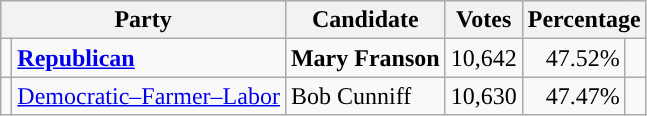<table class="wikitable" style="text-align:right;">
<tr style="background-color:#E9E9E9;text-align:center;">
<th colspan=2>Party</th>
<th>Candidate</th>
<th>Votes</th>
<th colspan=2>Percentage</th>
</tr>
<tr>
<td style="background-color:"></td>
<td style="text-align:left;"><strong><a href='#'>Republican</a></strong></td>
<td style="text-align:left;"><strong>Mary Franson</strong></td>
<td style="text-align:right;">10,642</td>
<td style="text-align:right;">47.52%</td>
<td style="text-align:right;"><div><div> </div></div></td>
</tr>
<tr>
<td style="background-color:"></td>
<td style="text-align:left;"><a href='#'>Democratic–Farmer–Labor</a></td>
<td style="text-align:left;">Bob Cunniff</td>
<td style="text-align:right;">10,630</td>
<td style="text-align:right;">47.47%</td>
<td style="text-align:right;"><div><div> </div></div></td>
</tr>
</table>
